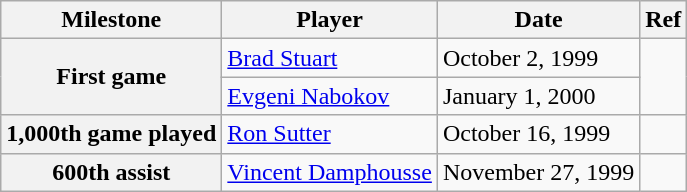<table class="wikitable">
<tr>
<th scope="col">Milestone</th>
<th scope="col">Player</th>
<th scope="col">Date</th>
<th scope="col">Ref</th>
</tr>
<tr>
<th rowspan=2>First game</th>
<td><a href='#'>Brad Stuart</a></td>
<td>October 2, 1999</td>
<td rowspan=2></td>
</tr>
<tr>
<td><a href='#'>Evgeni Nabokov</a></td>
<td>January 1, 2000</td>
</tr>
<tr>
<th>1,000th game played</th>
<td><a href='#'>Ron Sutter</a></td>
<td>October 16, 1999</td>
<td></td>
</tr>
<tr>
<th>600th assist</th>
<td><a href='#'>Vincent Damphousse</a></td>
<td>November 27, 1999</td>
<td></td>
</tr>
</table>
